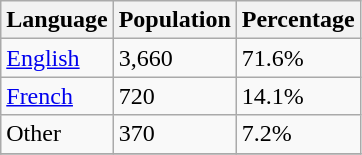<table class="wikitable">
<tr>
<th>Language</th>
<th>Population</th>
<th>Percentage</th>
</tr>
<tr>
<td><a href='#'>English</a></td>
<td>3,660</td>
<td>71.6%</td>
</tr>
<tr>
<td><a href='#'>French</a></td>
<td>720</td>
<td>14.1%</td>
</tr>
<tr>
<td>Other</td>
<td>370</td>
<td>7.2%</td>
</tr>
<tr>
</tr>
</table>
